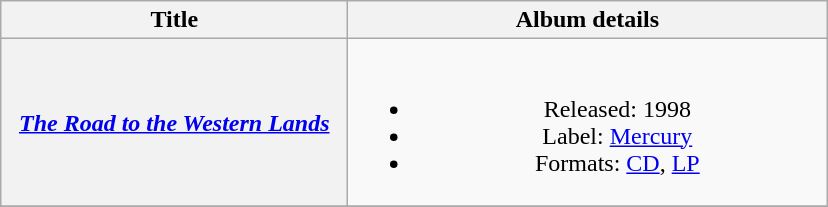<table class="wikitable plainrowheaders" style="text-align:center;">
<tr>
<th scope="col" rowspan="1" style="width:14em;">Title</th>
<th scope="col" rowspan="1" style="width:19.5em;">Album details</th>
</tr>
<tr>
<th scope="row"><em><a href='#'>The Road to the Western Lands</a></em></th>
<td><br><ul><li>Released: 1998</li><li>Label: <a href='#'>Mercury</a></li><li>Formats: <a href='#'>CD</a>, <a href='#'>LP</a></li></ul></td>
</tr>
<tr>
</tr>
</table>
